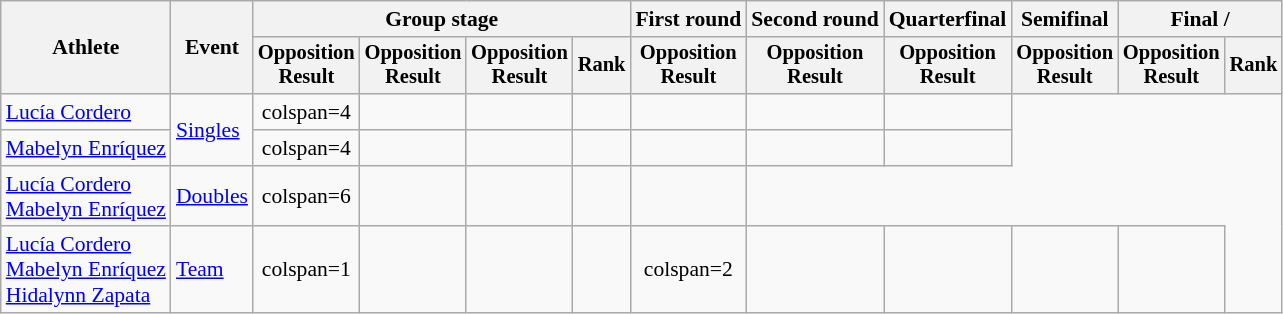<table class=wikitable style=font-size:90%;text-align:center>
<tr>
<th rowspan=2>Athlete</th>
<th rowspan=2>Event</th>
<th colspan=4>Group stage</th>
<th>First round</th>
<th>Second round</th>
<th>Quarterfinal</th>
<th>Semifinal</th>
<th colspan=2>Final / </th>
</tr>
<tr style=font-size:95%>
<th>Opposition<br>Result</th>
<th>Opposition<br>Result</th>
<th>Opposition<br>Result</th>
<th>Rank</th>
<th>Opposition<br>Result</th>
<th>Opposition<br>Result</th>
<th>Opposition<br>Result</th>
<th>Opposition<br>Result</th>
<th>Opposition<br>Result</th>
<th>Rank</th>
</tr>
<tr>
<td align=left><a href='#'>Lucía Cordero</a></td>
<td align=left rowspan=2><a href='#'>Singles</a></td>
<td>colspan=4 </td>
<td></td>
<td></td>
<td></td>
<td></td>
<td></td>
<td></td>
</tr>
<tr>
<td align=left><a href='#'>Mabelyn Enríquez</a></td>
<td>colspan=4 </td>
<td></td>
<td></td>
<td></td>
<td></td>
<td></td>
<td></td>
</tr>
<tr>
<td align=left><a href='#'>Lucía Cordero</a><br><a href='#'>Mabelyn Enríquez</a></td>
<td align=left><a href='#'>Doubles</a></td>
<td>colspan=6 </td>
<td></td>
<td></td>
<td></td>
<td></td>
</tr>
<tr>
<td align=left><a href='#'>Lucía Cordero</a><br><a href='#'>Mabelyn Enríquez</a><br><a href='#'>Hidalynn Zapata</a></td>
<td align=left><a href='#'>Team</a></td>
<td>colspan=1 </td>
<td></td>
<td></td>
<td></td>
<td>colspan=2 </td>
<td></td>
<td></td>
<td></td>
<td></td>
</tr>
</table>
